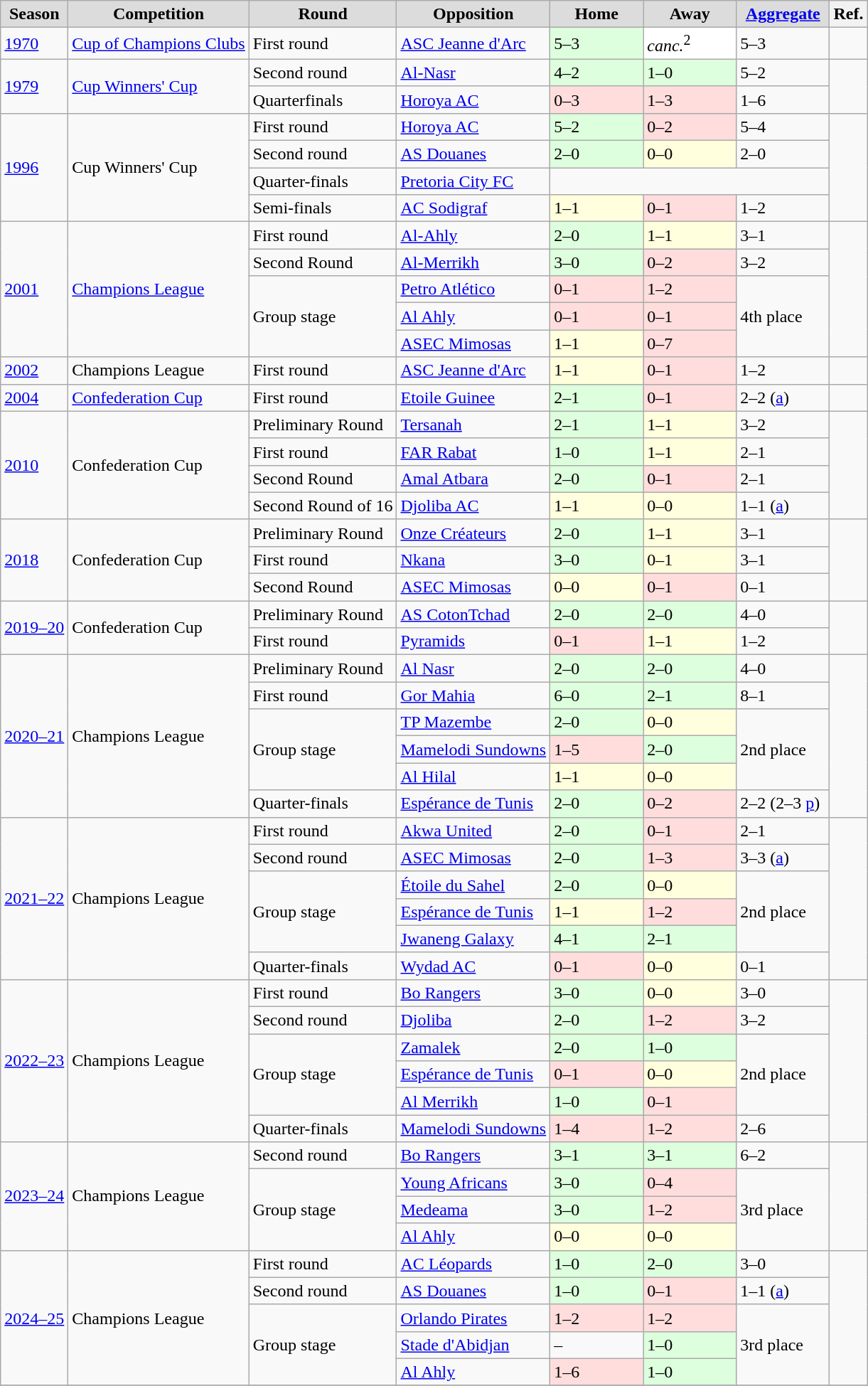<table class="sortable plainrowheaders wikitable">
<tr>
<th style="background:#DCDCDC">Season</th>
<th style="background:#DCDCDC">Competition</th>
<th style="background:#DCDCDC">Round</th>
<th style="background:#DCDCDC">Opposition</th>
<th width="80" style="background:#DCDCDC">Home</th>
<th width="80" style="background:#DCDCDC">Away</th>
<th width="80" style="background:#DCDCDC"><a href='#'>Aggregate</a></th>
<th scope="col">Ref.</th>
</tr>
<tr>
<td><a href='#'>1970</a></td>
<td><a href='#'>Cup of Champions Clubs</a></td>
<td align=left>First round</td>
<td align=left> <a href='#'>ASC Jeanne d'Arc</a></td>
<td bgcolor="#ddffdd">5–3</td>
<td bgcolor="#fff"><em>canc.</em><sup>2</sup></td>
<td>5–3</td>
<td></td>
</tr>
<tr>
<td rowspan="2"><a href='#'>1979</a></td>
<td rowspan="2"><a href='#'>Cup Winners' Cup</a></td>
<td align=left>Second round</td>
<td align=left> <a href='#'>Al-Nasr</a></td>
<td bgcolor="#ddffdd">4–2</td>
<td bgcolor="#ddffdd">1–0</td>
<td>5–2</td>
<td rowspan="2"></td>
</tr>
<tr>
<td align=left>Quarterfinals</td>
<td align=left> <a href='#'>Horoya AC</a></td>
<td bgcolor="#ffdddd">0–3</td>
<td bgcolor="#ffdddd">1–3</td>
<td>1–6</td>
</tr>
<tr>
<td rowspan="4"><a href='#'>1996</a></td>
<td rowspan="4">Cup Winners' Cup</td>
<td align=left>First round</td>
<td align=left> <a href='#'>Horoya AC</a></td>
<td bgcolor="#ddffdd">5–2</td>
<td bgcolor="#ffdddd">0–2</td>
<td>5–4</td>
<td rowspan="4"></td>
</tr>
<tr>
<td align=left>Second round</td>
<td align=left> <a href='#'>AS Douanes</a></td>
<td bgcolor="#ddffdd">2–0</td>
<td bgcolor="#ffffdd">0–0</td>
<td>2–0</td>
</tr>
<tr>
<td align=left>Quarter-finals</td>
<td align=left> <a href='#'>Pretoria City FC</a></td>
<td align=center colspan="3"></td>
</tr>
<tr>
<td align=left>Semi-finals</td>
<td align=left> <a href='#'>AC Sodigraf</a></td>
<td bgcolor="#ffffdd">1–1</td>
<td bgcolor="#ffdddd">0–1</td>
<td>1–2</td>
</tr>
<tr>
<td rowspan="5"><a href='#'>2001</a></td>
<td rowspan="5"><a href='#'>Champions League</a></td>
<td align=left>First round</td>
<td align=left> <a href='#'>Al-Ahly</a></td>
<td bgcolor="#ddffdd">2–0</td>
<td bgcolor="#ffffdd">1–1</td>
<td>3–1</td>
<td rowspan="5"></td>
</tr>
<tr>
<td align=left>Second Round</td>
<td align=left> <a href='#'>Al-Merrikh</a></td>
<td bgcolor="#ddffdd">3–0</td>
<td bgcolor="#ffdddd">0–2</td>
<td>3–2</td>
</tr>
<tr>
<td rowspan="3">Group stage</td>
<td align=left> <a href='#'>Petro Atlético</a></td>
<td bgcolor="#ffdddd">0–1</td>
<td bgcolor="#ffdddd">1–2</td>
<td rowspan="3">4th place</td>
</tr>
<tr>
<td align=left> <a href='#'>Al Ahly</a></td>
<td bgcolor="#ffdddd">0–1</td>
<td bgcolor="#ffdddd">0–1</td>
</tr>
<tr>
<td align=left> <a href='#'>ASEC Mimosas</a></td>
<td bgcolor="#ffffdd">1–1</td>
<td bgcolor="#ffdddd">0–7</td>
</tr>
<tr>
<td><a href='#'>2002</a></td>
<td>Champions League</td>
<td align=left>First round</td>
<td align=left> <a href='#'>ASC Jeanne d'Arc</a></td>
<td bgcolor="#ffffdd">1–1</td>
<td bgcolor="#ffdddd">0–1</td>
<td>1–2</td>
<td></td>
</tr>
<tr>
<td><a href='#'>2004</a></td>
<td><a href='#'>Confederation Cup</a></td>
<td align=left>First round</td>
<td align=left> <a href='#'>Etoile Guinee</a></td>
<td bgcolor="#ddffdd">2–1</td>
<td bgcolor="#ffdddd">0–1</td>
<td>2–2 (<a href='#'>a</a>)</td>
<td></td>
</tr>
<tr>
<td rowspan="4"><a href='#'>2010</a></td>
<td rowspan="4">Confederation Cup</td>
<td align=left>Preliminary Round</td>
<td align=left> <a href='#'>Tersanah</a></td>
<td bgcolor="#ddffdd">2–1</td>
<td bgcolor="#ffffdd">1–1</td>
<td>3–2</td>
<td rowspan="4"></td>
</tr>
<tr>
<td align=left>First round</td>
<td align=left> <a href='#'>FAR Rabat</a></td>
<td bgcolor="#ddffdd">1–0</td>
<td bgcolor="#ffffdd">1–1</td>
<td>2–1</td>
</tr>
<tr>
<td align=left>Second Round</td>
<td align=left> <a href='#'>Amal Atbara</a></td>
<td bgcolor="#ddffdd">2–0</td>
<td bgcolor="#ffdddd">0–1</td>
<td>2–1</td>
</tr>
<tr>
<td align=left>Second Round of 16</td>
<td align=left> <a href='#'>Djoliba AC</a></td>
<td bgcolor="#ffffdd">1–1</td>
<td bgcolor="#ffffdd">0–0</td>
<td>1–1 (<a href='#'>a</a>)</td>
</tr>
<tr>
<td rowspan="3"><a href='#'>2018</a></td>
<td rowspan="3">Confederation Cup</td>
<td align=left>Preliminary Round</td>
<td align=left> <a href='#'>Onze Créateurs</a></td>
<td bgcolor="#ddffdd">2–0</td>
<td bgcolor="#ffffdd">1–1</td>
<td>3–1</td>
<td rowspan="3"></td>
</tr>
<tr>
<td align=left>First round</td>
<td align=left> <a href='#'>Nkana</a></td>
<td bgcolor="#ddffdd">3–0</td>
<td bgcolor="#ffffdd">0–1</td>
<td>3–1</td>
</tr>
<tr>
<td align=left>Second Round</td>
<td align=left> <a href='#'>ASEC Mimosas</a></td>
<td bgcolor="#ffffdd">0–0</td>
<td bgcolor="#ffdddd">0–1</td>
<td>0–1</td>
</tr>
<tr>
<td rowspan="2"><a href='#'>2019–20</a></td>
<td rowspan="2">Confederation Cup</td>
<td align=left>Preliminary Round</td>
<td align=left> <a href='#'>AS CotonTchad</a></td>
<td bgcolor="#ddffdd">2–0</td>
<td bgcolor="#ddffdd">2–0</td>
<td>4–0</td>
<td rowspan="2"></td>
</tr>
<tr>
<td align=left>First round</td>
<td align=left> <a href='#'>Pyramids</a></td>
<td bgcolor="#ffdddd">0–1</td>
<td bgcolor="#ffffdd">1–1</td>
<td>1–2</td>
</tr>
<tr>
<td rowspan="6"><a href='#'>2020–21</a></td>
<td rowspan="6">Champions League</td>
<td align=left>Preliminary Round</td>
<td align=left> <a href='#'>Al Nasr</a></td>
<td bgcolor="#ddffdd">2–0</td>
<td bgcolor="#ddffdd">2–0</td>
<td>4–0</td>
<td rowspan="6"></td>
</tr>
<tr>
<td align=left>First round</td>
<td align=left> <a href='#'>Gor Mahia</a></td>
<td bgcolor="#ddffdd">6–0</td>
<td bgcolor="#ddffdd">2–1</td>
<td>8–1</td>
</tr>
<tr>
<td rowspan="3">Group stage</td>
<td align=left> <a href='#'>TP Mazembe</a></td>
<td bgcolor="#ddffdd">2–0</td>
<td bgcolor="#ffffdd">0–0</td>
<td rowspan="3">2nd place</td>
</tr>
<tr>
<td align=left> <a href='#'>Mamelodi Sundowns</a></td>
<td bgcolor="#ffdddd">1–5<br></td>
<td bgcolor="#ddffdd">2–0</td>
</tr>
<tr>
<td align=left> <a href='#'>Al Hilal</a></td>
<td bgcolor="#ffffdd">1–1</td>
<td bgcolor="#ffffdd">0–0</td>
</tr>
<tr>
<td align=left>Quarter-finals</td>
<td align=left> <a href='#'>Espérance de Tunis</a></td>
<td bgcolor="#ddffdd">2–0</td>
<td bgcolor="#ffdddd">0–2</td>
<td>2–2 (2–3 <a href='#'>p</a>)</td>
</tr>
<tr>
<td rowspan="6"><a href='#'>2021–22</a></td>
<td rowspan="6">Champions League</td>
<td align=left>First round</td>
<td align=left> <a href='#'>Akwa United</a></td>
<td bgcolor="#ddffdd">2–0</td>
<td bgcolor="#ffdddd">0–1</td>
<td>2–1</td>
<td rowspan="6"></td>
</tr>
<tr>
<td align=left>Second round</td>
<td align=left> <a href='#'>ASEC Mimosas</a></td>
<td bgcolor="#ddffdd">2–0</td>
<td bgcolor="#ffdddd">1–3</td>
<td>3–3 (<a href='#'>a</a>)</td>
</tr>
<tr>
<td rowspan="3">Group stage</td>
<td align=left> <a href='#'>Étoile du Sahel</a></td>
<td bgcolor="#ddffdd">2–0</td>
<td bgcolor="#ffffdd">0–0</td>
<td rowspan="3">2nd place</td>
</tr>
<tr>
<td align=left> <a href='#'>Espérance de Tunis</a></td>
<td bgcolor="#ffffdd">1–1</td>
<td bgcolor="#ffdddd">1–2</td>
</tr>
<tr>
<td align=left> <a href='#'>Jwaneng Galaxy</a></td>
<td bgcolor="#ddffdd">4–1</td>
<td bgcolor="#ddffdd">2–1</td>
</tr>
<tr>
<td align=left>Quarter-finals</td>
<td align=left> <a href='#'>Wydad AC</a></td>
<td bgcolor="#ffdddd">0–1</td>
<td bgcolor="#ffffdd">0–0</td>
<td>0–1</td>
</tr>
<tr>
<td rowspan="6"><a href='#'>2022–23</a></td>
<td rowspan="6">Champions League</td>
<td align=left>First round</td>
<td align=left> <a href='#'>Bo Rangers</a></td>
<td bgcolor="#ddffdd">3–0</td>
<td bgcolor="#ffffdd">0–0</td>
<td>3–0</td>
<td rowspan="6"></td>
</tr>
<tr>
<td align=left>Second round</td>
<td align=left> <a href='#'>Djoliba</a></td>
<td bgcolor="#ddffdd">2–0</td>
<td bgcolor="#ffdddd">1–2</td>
<td>3–2</td>
</tr>
<tr>
<td rowspan="3">Group stage</td>
<td align=left> <a href='#'>Zamalek</a></td>
<td bgcolor="#ddffdd">2–0</td>
<td bgcolor="#ddffdd">1–0</td>
<td rowspan="3">2nd place</td>
</tr>
<tr>
<td align=left> <a href='#'>Espérance de Tunis</a></td>
<td bgcolor="#ffdddd">0–1</td>
<td bgcolor="#ffffdd">0–0</td>
</tr>
<tr>
<td align=left> <a href='#'>Al Merrikh</a></td>
<td bgcolor="#ddffdd">1–0</td>
<td bgcolor="#ffdddd">0–1</td>
</tr>
<tr>
<td align=left>Quarter-finals</td>
<td align=left> <a href='#'>Mamelodi Sundowns</a></td>
<td bgcolor="#ffdddd">1–4</td>
<td bgcolor="#ffdddd">1–2</td>
<td>2–6</td>
</tr>
<tr>
<td rowspan="4"><a href='#'>2023–24</a></td>
<td rowspan="4">Champions League</td>
<td align=left>Second round</td>
<td align=left> <a href='#'>Bo Rangers</a></td>
<td bgcolor="#ddffdd">3–1</td>
<td bgcolor="#ddffdd">3–1</td>
<td>6–2</td>
<td rowspan="4"></td>
</tr>
<tr>
<td rowspan="3">Group stage</td>
<td align=left> <a href='#'>Young Africans</a></td>
<td bgcolor="#ddffdd">3–0</td>
<td bgcolor="#ffdddd">0–4</td>
<td rowspan="3">3rd place</td>
</tr>
<tr>
<td align=left> <a href='#'>Medeama</a></td>
<td bgcolor="#ddffdd">3–0</td>
<td bgcolor="#ffdddd">1–2</td>
</tr>
<tr>
<td align=left> <a href='#'>Al Ahly</a></td>
<td bgcolor="#ffffdd">0–0</td>
<td bgcolor="#ffffdd">0–0</td>
</tr>
<tr>
<td rowspan="5"><a href='#'>2024–25</a></td>
<td rowspan="5">Champions League</td>
<td align=left>First round</td>
<td align=left> <a href='#'>AC Léopards</a></td>
<td bgcolor="#ddffdd">1–0</td>
<td bgcolor="#ddffdd">2–0</td>
<td>3–0</td>
<td rowspan="5"></td>
</tr>
<tr>
<td align=left>Second round</td>
<td align=left> <a href='#'>AS Douanes</a></td>
<td bgcolor="#ddffdd">1–0</td>
<td bgcolor="#ffdddd">0–1</td>
<td>1–1 (<a href='#'>a</a>)</td>
</tr>
<tr>
<td rowspan="3">Group stage</td>
<td align=left> <a href='#'>Orlando Pirates</a></td>
<td bgcolor="#ffdddd">1–2</td>
<td bgcolor="#ffdddd">1–2</td>
<td rowspan="3">3rd place</td>
</tr>
<tr>
<td align=left> <a href='#'>Stade d'Abidjan</a></td>
<td>–</td>
<td bgcolor="#ddffdd">1–0</td>
</tr>
<tr>
<td align=left> <a href='#'>Al Ahly</a></td>
<td bgcolor="#ffdddd">1–6</td>
<td bgcolor="#ddffdd">1–0</td>
</tr>
<tr>
</tr>
</table>
